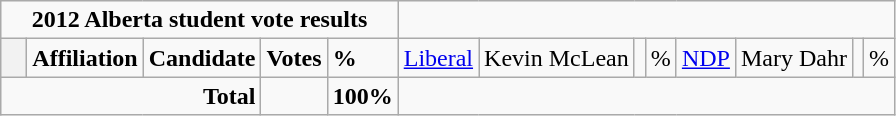<table class="wikitable">
<tr>
<td colspan="5" align=center><strong>2012 Alberta student vote results</strong></td>
</tr>
<tr>
<th style="width: 10px;"></th>
<td><strong>Affiliation</strong></td>
<td><strong>Candidate</strong></td>
<td><strong>Votes</strong></td>
<td><strong>%</strong><br>

</td>
<td><a href='#'>Liberal</a></td>
<td>Kevin McLean</td>
<td></td>
<td>%<br></td>
<td><a href='#'>NDP</a></td>
<td>Mary Dahr</td>
<td></td>
<td>%</td>
</tr>
<tr>
<td colspan="3" align="right"><strong>Total</strong></td>
<td></td>
<td><strong>100%</strong></td>
</tr>
</table>
